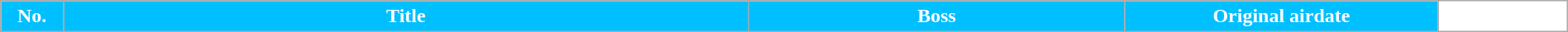<table class="wikitable plainrowheaders" style="width:100%; background:#FFFFFF">
<tr style="color:#FFFFFF">
<th style="background:#00BFFF; width:4%">No.</th>
<th style="background:#00BFFF">Title</th>
<th style="background:#00BFFF; width:24%">Boss</th>
<th style="background:#00BFFF; width:20%">Original airdate</th>
<td><br>







</td>
</tr>
</table>
